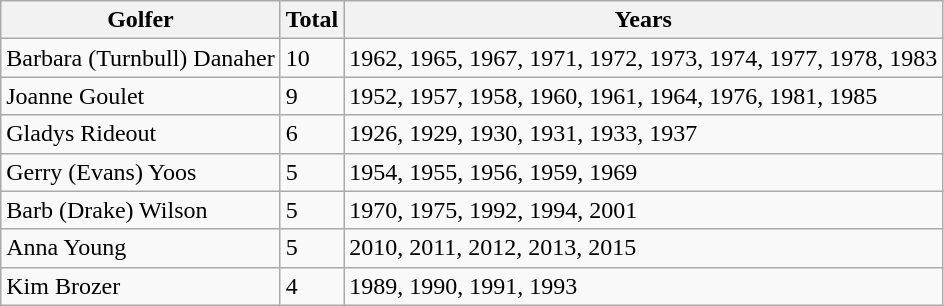<table class="wikitable" border="1">
<tr>
<th>Golfer</th>
<th>Total</th>
<th>Years</th>
</tr>
<tr>
<td>Barbara (Turnbull) Danaher</td>
<td>10</td>
<td>1962, 1965, 1967, 1971, 1972, 1973, 1974, 1977, 1978, 1983</td>
</tr>
<tr>
<td>Joanne Goulet</td>
<td>9</td>
<td>1952, 1957, 1958, 1960, 1961, 1964, 1976, 1981, 1985</td>
</tr>
<tr>
<td>Gladys Rideout</td>
<td>6</td>
<td>1926, 1929, 1930, 1931, 1933, 1937</td>
</tr>
<tr>
<td>Gerry (Evans) Yoos</td>
<td>5</td>
<td>1954, 1955, 1956, 1959, 1969</td>
</tr>
<tr>
<td>Barb (Drake) Wilson</td>
<td>5</td>
<td>1970, 1975, 1992, 1994, 2001</td>
</tr>
<tr>
<td>Anna Young</td>
<td>5</td>
<td>2010, 2011, 2012, 2013, 2015</td>
</tr>
<tr>
<td>Kim Brozer</td>
<td>4</td>
<td>1989, 1990, 1991, 1993</td>
</tr>
</table>
